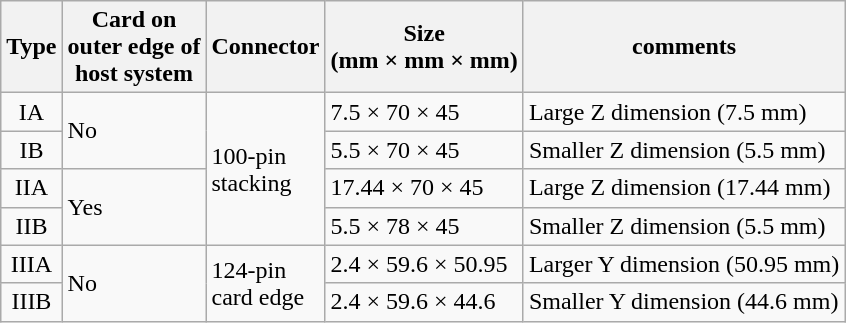<table class="wikitable">
<tr>
<th>Type</th>
<th>Card on<br>outer edge of<br>host system</th>
<th>Connector</th>
<th>Size<br>(mm × mm × mm)</th>
<th>comments</th>
</tr>
<tr>
<td align="center">IA</td>
<td rowspan="2">No</td>
<td rowspan="4">100-pin<br>stacking</td>
<td>7.5 × 70 × 45</td>
<td>Large Z dimension (7.5 mm)</td>
</tr>
<tr>
<td align="center">IB</td>
<td>5.5 × 70 × 45</td>
<td>Smaller Z dimension (5.5 mm)</td>
</tr>
<tr>
<td align="center">IIA</td>
<td rowspan="2">Yes</td>
<td>17.44 × 70 × 45</td>
<td>Large Z dimension (17.44 mm)</td>
</tr>
<tr>
<td align="center">IIB</td>
<td>5.5 × 78 × 45</td>
<td>Smaller Z dimension (5.5 mm)</td>
</tr>
<tr>
<td align="center">IIIA</td>
<td rowspan="2">No</td>
<td rowspan="2">124-pin<br>card edge</td>
<td>2.4 × 59.6 × 50.95</td>
<td>Larger Y dimension (50.95 mm)</td>
</tr>
<tr>
<td align="center">IIIB</td>
<td>2.4 × 59.6 × 44.6</td>
<td>Smaller Y dimension (44.6 mm)</td>
</tr>
</table>
